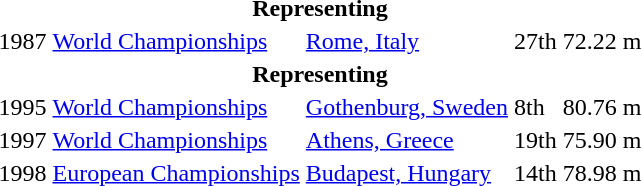<table>
<tr>
<th colspan="5">Representing </th>
</tr>
<tr>
<td>1987</td>
<td><a href='#'>World Championships</a></td>
<td><a href='#'>Rome, Italy</a></td>
<td>27th</td>
<td>72.22 m</td>
</tr>
<tr>
<th colspan="5">Representing </th>
</tr>
<tr>
<td>1995</td>
<td><a href='#'>World Championships</a></td>
<td><a href='#'>Gothenburg, Sweden</a></td>
<td>8th</td>
<td>80.76 m</td>
</tr>
<tr>
<td>1997</td>
<td><a href='#'>World Championships</a></td>
<td><a href='#'>Athens, Greece</a></td>
<td>19th</td>
<td>75.90 m</td>
</tr>
<tr>
<td>1998</td>
<td><a href='#'>European Championships</a></td>
<td><a href='#'>Budapest, Hungary</a></td>
<td>14th</td>
<td>78.98 m</td>
</tr>
</table>
